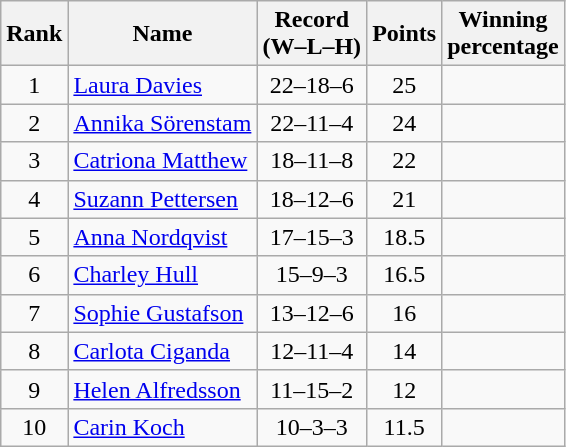<table class="wikitable" style="text-align:center">
<tr>
<th>Rank</th>
<th>Name</th>
<th>Record<br>(W–L–H)</th>
<th>Points</th>
<th>Winning<br>percentage</th>
</tr>
<tr>
<td>1</td>
<td align="left"> <a href='#'>Laura Davies</a></td>
<td>22–18–6</td>
<td>25</td>
<td></td>
</tr>
<tr>
<td>2</td>
<td align="left"> <a href='#'>Annika Sörenstam</a></td>
<td>22–11–4</td>
<td>24</td>
<td></td>
</tr>
<tr>
<td>3</td>
<td align="left"> <a href='#'>Catriona Matthew</a></td>
<td>18–11–8</td>
<td>22</td>
<td></td>
</tr>
<tr>
<td>4</td>
<td align="left"> <a href='#'>Suzann Pettersen</a></td>
<td>18–12–6</td>
<td>21</td>
<td></td>
</tr>
<tr>
<td>5</td>
<td align="left"> <a href='#'>Anna Nordqvist</a></td>
<td>17–15–3</td>
<td>18.5</td>
<td></td>
</tr>
<tr>
<td>6</td>
<td align="left"> <a href='#'>Charley Hull</a></td>
<td>15–9–3</td>
<td>16.5</td>
<td></td>
</tr>
<tr>
<td>7</td>
<td align="left"> <a href='#'>Sophie Gustafson</a></td>
<td>13–12–6</td>
<td>16</td>
<td></td>
</tr>
<tr>
<td>8</td>
<td align="left"> <a href='#'>Carlota Ciganda</a></td>
<td>12–11–4</td>
<td>14</td>
<td></td>
</tr>
<tr>
<td>9</td>
<td align="left"> <a href='#'>Helen Alfredsson</a></td>
<td>11–15–2</td>
<td>12</td>
<td></td>
</tr>
<tr>
<td>10</td>
<td align="left"> <a href='#'>Carin Koch</a></td>
<td>10–3–3</td>
<td>11.5</td>
<td></td>
</tr>
</table>
